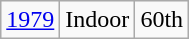<table class="wikitable">
<tr align="center">
<td><a href='#'>1979</a></td>
<td>Indoor</td>
<td>60th</td>
</tr>
</table>
